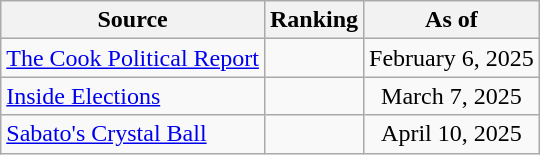<table class="wikitable" style="text-align:center">
<tr>
<th>Source</th>
<th>Ranking</th>
<th>As of</th>
</tr>
<tr>
<td align=left><a href='#'>The Cook Political Report</a></td>
<td></td>
<td>February 6, 2025</td>
</tr>
<tr>
<td align=left><a href='#'>Inside Elections</a></td>
<td></td>
<td>March 7, 2025</td>
</tr>
<tr>
<td align=left><a href='#'>Sabato's Crystal Ball</a></td>
<td></td>
<td>April 10, 2025</td>
</tr>
</table>
